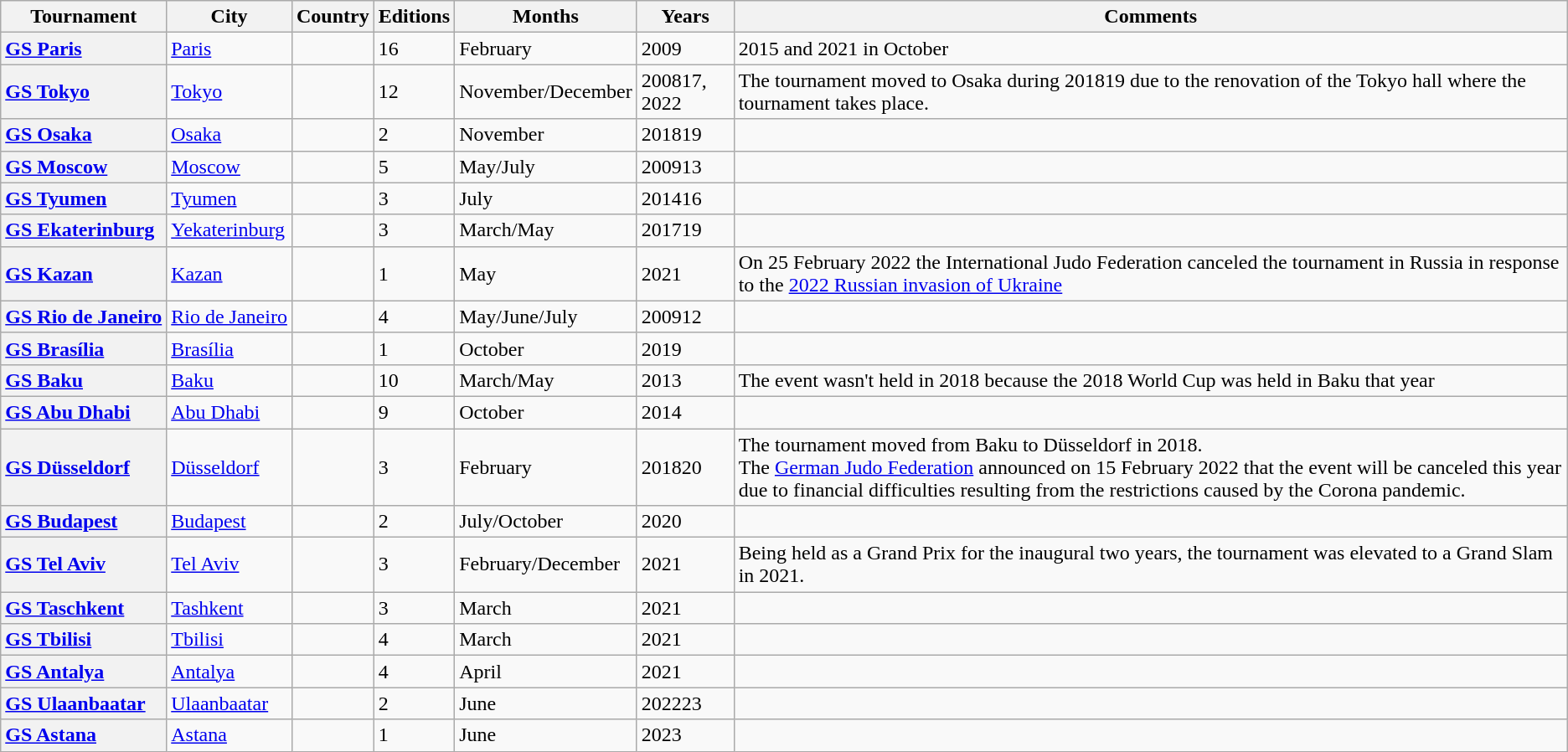<table class="wikitable">
<tr>
<th>Tournament</th>
<th>City</th>
<th>Country</th>
<th>Editions</th>
<th>Months</th>
<th>Years</th>
<th>Comments</th>
</tr>
<tr>
<th style="text-align:left;"><a href='#'>GS Paris</a></th>
<td><a href='#'>Paris</a></td>
<td></td>
<td>16</td>
<td>February</td>
<td>2009</td>
<td>2015 and 2021 in October</td>
</tr>
<tr>
<th style="text-align:left;"><a href='#'>GS Tokyo</a></th>
<td><a href='#'>Tokyo</a></td>
<td></td>
<td>12</td>
<td>November/December</td>
<td>200817, 2022</td>
<td>The tournament moved to Osaka during 201819 due to the renovation of the Tokyo hall where the tournament takes place.</td>
</tr>
<tr>
<th style="text-align:left;"><a href='#'>GS Osaka</a></th>
<td><a href='#'>Osaka</a></td>
<td></td>
<td>2</td>
<td>November</td>
<td>201819</td>
<td></td>
</tr>
<tr>
<th style="text-align:left;"><a href='#'>GS Moscow</a></th>
<td><a href='#'>Moscow</a></td>
<td></td>
<td>5</td>
<td>May/July</td>
<td>200913</td>
<td></td>
</tr>
<tr>
<th style="text-align:left;"><a href='#'>GS Tyumen</a></th>
<td><a href='#'>Tyumen</a></td>
<td></td>
<td>3</td>
<td>July</td>
<td>201416</td>
<td></td>
</tr>
<tr>
<th style="text-align:left;"><a href='#'>GS Ekaterinburg</a></th>
<td><a href='#'>Yekaterinburg</a></td>
<td></td>
<td>3</td>
<td>March/May</td>
<td>201719</td>
<td></td>
</tr>
<tr>
<th style="text-align:left;"><a href='#'>GS Kazan</a></th>
<td><a href='#'>Kazan</a></td>
<td></td>
<td>1</td>
<td>May</td>
<td>2021</td>
<td>On 25 February 2022 the International Judo Federation canceled the tournament in Russia in response to the <a href='#'>2022 Russian invasion of Ukraine</a></td>
</tr>
<tr>
<th style="text-align:left;"><a href='#'>GS Rio de Janeiro</a></th>
<td><a href='#'>Rio&nbsp;de&nbsp;Janeiro</a></td>
<td></td>
<td>4</td>
<td>May/June/July</td>
<td>200912</td>
<td></td>
</tr>
<tr>
<th style="text-align:left;"><a href='#'>GS Brasília</a></th>
<td><a href='#'>Brasília</a></td>
<td></td>
<td>1</td>
<td>October</td>
<td>2019</td>
<td></td>
</tr>
<tr>
<th style="text-align:left;"><a href='#'>GS Baku</a></th>
<td><a href='#'>Baku</a></td>
<td></td>
<td>10</td>
<td>March/May</td>
<td>2013</td>
<td>The event wasn't held in 2018 because the 2018 World Cup was held in Baku that year</td>
</tr>
<tr>
<th style="text-align:left;"><a href='#'>GS Abu Dhabi</a></th>
<td><a href='#'>Abu Dhabi</a></td>
<td></td>
<td>9</td>
<td>October</td>
<td>2014</td>
<td></td>
</tr>
<tr>
<th style="text-align:left;"><a href='#'>GS Düsseldorf</a></th>
<td><a href='#'>Düsseldorf</a></td>
<td></td>
<td>3</td>
<td>February</td>
<td>201820</td>
<td>The tournament moved from Baku to Düsseldorf in 2018.<br>The <a href='#'>German Judo Federation</a> announced on 15 February 2022 that the event will be canceled this year due to financial difficulties resulting from the restrictions caused by the Corona pandemic.</td>
</tr>
<tr>
<th style="text-align:left;"><a href='#'>GS Budapest</a></th>
<td><a href='#'>Budapest</a></td>
<td></td>
<td>2</td>
<td>July/October</td>
<td>2020</td>
<td></td>
</tr>
<tr>
<th style="text-align:left;"><a href='#'>GS Tel Aviv</a></th>
<td><a href='#'>Tel Aviv</a></td>
<td></td>
<td>3</td>
<td>February/December</td>
<td>2021</td>
<td>Being held as a Grand Prix for the inaugural two years, the tournament was elevated to a Grand Slam in 2021.</td>
</tr>
<tr>
<th style="text-align:left;"><a href='#'>GS Taschkent</a></th>
<td><a href='#'>Tashkent</a></td>
<td></td>
<td>3</td>
<td>March</td>
<td>2021</td>
<td></td>
</tr>
<tr>
<th style="text-align:left;"><a href='#'>GS Tbilisi</a></th>
<td><a href='#'>Tbilisi</a></td>
<td></td>
<td>4</td>
<td>March</td>
<td>2021</td>
<td></td>
</tr>
<tr>
<th style="text-align:left;"><a href='#'>GS Antalya</a></th>
<td><a href='#'>Antalya</a></td>
<td></td>
<td>4</td>
<td>April</td>
<td>2021</td>
<td></td>
</tr>
<tr>
<th style="text-align:left;"><a href='#'>GS Ulaanbaatar</a></th>
<td><a href='#'>Ulaanbaatar</a></td>
<td></td>
<td>2</td>
<td>June</td>
<td>202223</td>
<td></td>
</tr>
<tr>
<th style="text-align:left;"><a href='#'>GS Astana</a></th>
<td><a href='#'>Astana</a></td>
<td></td>
<td>1</td>
<td>June</td>
<td>2023</td>
<td></td>
</tr>
</table>
